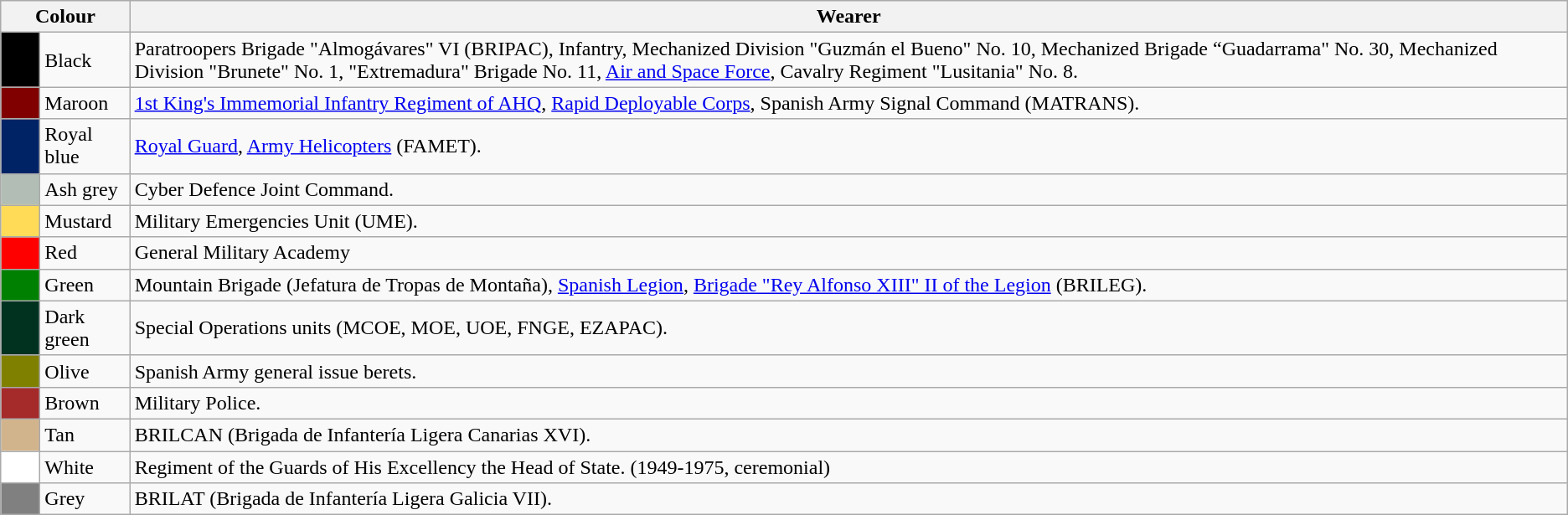<table class="wikitable">
<tr>
<th colspan="2">Colour</th>
<th>Wearer</th>
</tr>
<tr>
<td style="background:black;">      </td>
<td>Black</td>
<td>Paratroopers Brigade "Almogávares" VI (BRIPAC), Infantry, Mechanized Division "Guzmán el Bueno" No. 10, Mechanized Brigade “Guadarrama" No. 30, Mechanized Division "Brunete" No. 1, "Extremadura" Brigade No. 11, <a href='#'>Air and Space Force</a>, Cavalry Regiment "Lusitania" No. 8.</td>
</tr>
<tr>
<td style="background:maroon;"></td>
<td>Maroon</td>
<td><a href='#'>1st King's Immemorial Infantry Regiment of AHQ</a>, <a href='#'>Rapid Deployable Corps</a>, Spanish Army Signal Command (MATRANS).</td>
</tr>
<tr>
<td style="background:#002366;"></td>
<td>Royal blue</td>
<td><a href='#'>Royal Guard</a>, <a href='#'>Army Helicopters</a> (FAMET).</td>
</tr>
<tr>
<td style="background:#B2BEB5;"></td>
<td>Ash grey</td>
<td>Cyber Defence Joint Command.</td>
</tr>
<tr>
<td style="background:#FFDB58;"></td>
<td>Mustard</td>
<td>Military Emergencies Unit (UME).</td>
</tr>
<tr>
<td style="background:red;"></td>
<td>Red</td>
<td>General Military Academy</td>
</tr>
<tr>
<td style="background:green;"></td>
<td>Green</td>
<td>Mountain Brigade (Jefatura de Tropas de Montaña), <a href='#'>Spanish Legion</a>, <a href='#'>Brigade "Rey Alfonso XIII" II of the Legion</a> (BRILEG).</td>
</tr>
<tr>
<td style="background:#013220;"></td>
<td>Dark green</td>
<td>Special Operations units (MCOE, MOE, UOE, FNGE, EZAPAC).</td>
</tr>
<tr>
<td style="background:olive;"></td>
<td>Olive</td>
<td>Spanish Army general issue berets.</td>
</tr>
<tr>
<td style="background:brown;"></td>
<td>Brown</td>
<td>Military Police.</td>
</tr>
<tr>
<td style="background:tan;"></td>
<td>Tan</td>
<td>BRILCAN (Brigada de Infantería Ligera Canarias XVI).</td>
</tr>
<tr>
<td style="background:white;"></td>
<td>White</td>
<td>Regiment of the Guards of His Excellency the Head of State. (1949-1975, ceremonial)</td>
</tr>
<tr>
<td style="background:gray;"></td>
<td>Grey</td>
<td>BRILAT (Brigada de Infantería Ligera Galicia VII).</td>
</tr>
</table>
